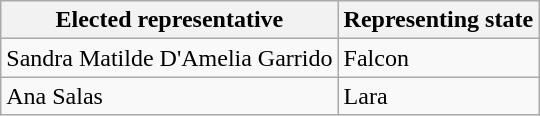<table class="wikitable">
<tr>
<th>Elected representative</th>
<th>Representing state</th>
</tr>
<tr>
<td>Sandra Matilde D'Amelia Garrido</td>
<td>Falcon</td>
</tr>
<tr>
<td>Ana Salas</td>
<td>Lara</td>
</tr>
</table>
